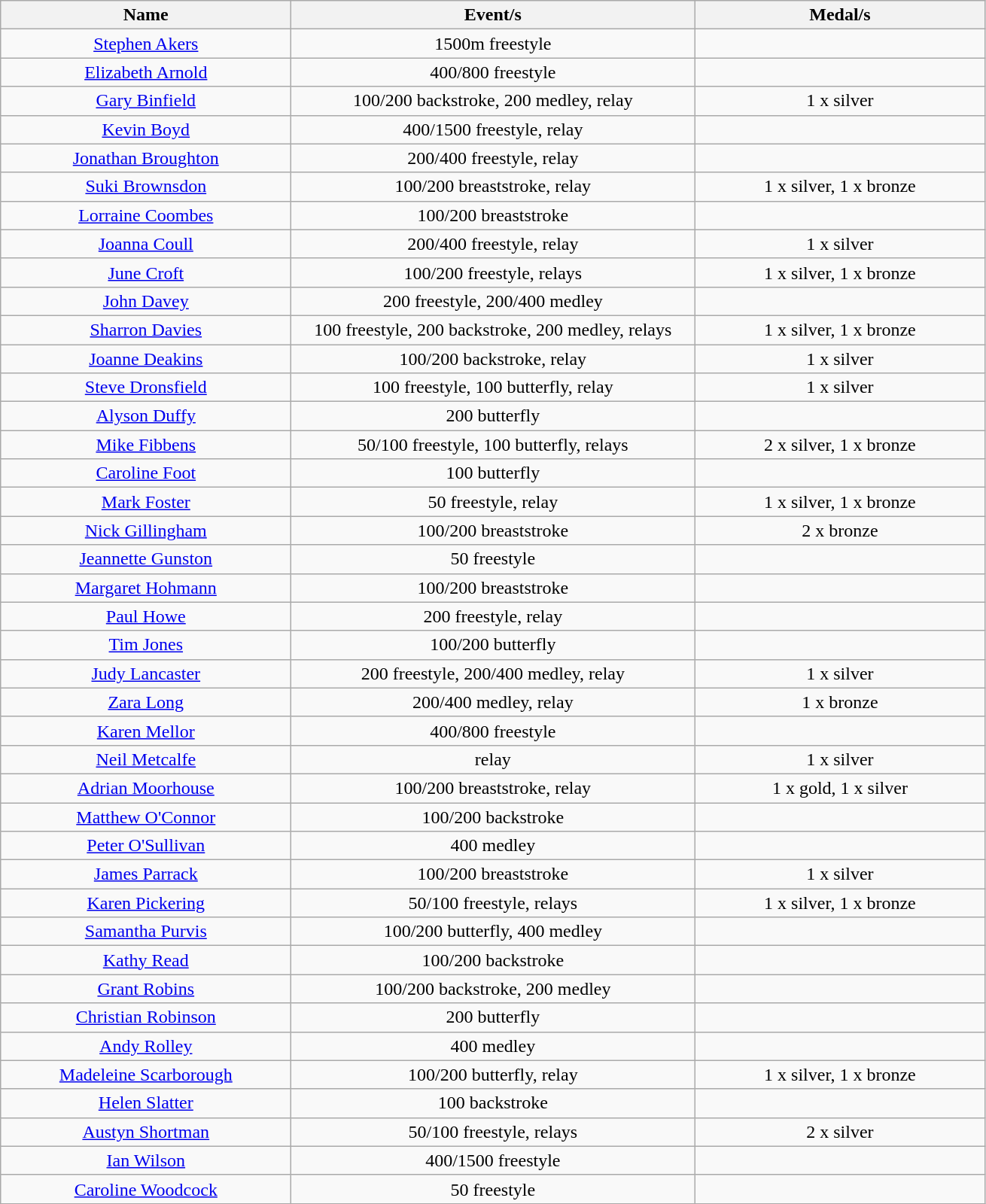<table class="wikitable" style="text-align: center">
<tr>
<th width=250>Name</th>
<th width=350>Event/s</th>
<th width=250>Medal/s</th>
</tr>
<tr>
<td><a href='#'>Stephen Akers</a></td>
<td>1500m freestyle</td>
<td></td>
</tr>
<tr>
<td><a href='#'>Elizabeth Arnold</a></td>
<td>400/800 freestyle</td>
<td></td>
</tr>
<tr>
<td><a href='#'>Gary Binfield</a></td>
<td>100/200 backstroke, 200 medley, relay</td>
<td>1 x silver</td>
</tr>
<tr>
<td><a href='#'>Kevin Boyd</a></td>
<td>400/1500 freestyle, relay</td>
<td></td>
</tr>
<tr>
<td><a href='#'>Jonathan Broughton</a></td>
<td>200/400 freestyle, relay</td>
<td></td>
</tr>
<tr>
<td><a href='#'>Suki Brownsdon</a></td>
<td>100/200 breaststroke, relay</td>
<td>1 x silver, 1 x bronze</td>
</tr>
<tr>
<td><a href='#'>Lorraine Coombes</a></td>
<td>100/200 breaststroke</td>
<td></td>
</tr>
<tr>
<td><a href='#'>Joanna Coull</a></td>
<td>200/400 freestyle, relay</td>
<td>1 x silver</td>
</tr>
<tr>
<td><a href='#'>June Croft</a></td>
<td>100/200 freestyle, relays</td>
<td>1 x silver, 1 x bronze</td>
</tr>
<tr>
<td><a href='#'>John Davey</a></td>
<td>200 freestyle, 200/400 medley</td>
<td></td>
</tr>
<tr>
<td><a href='#'>Sharron Davies</a></td>
<td>100 freestyle, 200 backstroke, 200 medley, relays</td>
<td>1 x silver, 1 x bronze</td>
</tr>
<tr>
<td><a href='#'>Joanne Deakins</a></td>
<td>100/200 backstroke, relay</td>
<td>1 x silver</td>
</tr>
<tr>
<td><a href='#'>Steve Dronsfield</a></td>
<td>100 freestyle, 100 butterfly, relay</td>
<td>1 x silver</td>
</tr>
<tr>
<td><a href='#'>Alyson Duffy</a></td>
<td>200 butterfly</td>
<td></td>
</tr>
<tr>
<td><a href='#'>Mike Fibbens</a></td>
<td>50/100 freestyle, 100 butterfly, relays</td>
<td>2 x silver, 1 x bronze</td>
</tr>
<tr>
<td><a href='#'>Caroline Foot</a></td>
<td>100 butterfly</td>
<td></td>
</tr>
<tr>
<td><a href='#'>Mark Foster</a></td>
<td>50 freestyle, relay</td>
<td>1 x silver, 1 x bronze</td>
</tr>
<tr>
<td><a href='#'>Nick Gillingham</a></td>
<td>100/200 breaststroke</td>
<td>2 x bronze</td>
</tr>
<tr>
<td><a href='#'>Jeannette Gunston</a></td>
<td>50 freestyle</td>
<td></td>
</tr>
<tr>
<td><a href='#'>Margaret Hohmann</a></td>
<td>100/200 breaststroke</td>
<td></td>
</tr>
<tr>
<td><a href='#'>Paul Howe</a></td>
<td>200 freestyle, relay</td>
<td></td>
</tr>
<tr>
<td><a href='#'>Tim Jones</a></td>
<td>100/200 butterfly</td>
<td></td>
</tr>
<tr>
<td><a href='#'>Judy Lancaster</a></td>
<td>200 freestyle, 200/400 medley, relay</td>
<td>1 x silver</td>
</tr>
<tr>
<td><a href='#'>Zara Long</a></td>
<td>200/400 medley, relay</td>
<td>1 x bronze</td>
</tr>
<tr>
<td><a href='#'>Karen Mellor</a></td>
<td>400/800 freestyle</td>
<td></td>
</tr>
<tr>
<td><a href='#'>Neil Metcalfe</a></td>
<td>relay</td>
<td>1 x silver</td>
</tr>
<tr>
<td><a href='#'>Adrian Moorhouse</a></td>
<td>100/200 breaststroke, relay</td>
<td>1 x gold, 1 x silver</td>
</tr>
<tr>
<td><a href='#'>Matthew O'Connor</a></td>
<td>100/200 backstroke</td>
<td></td>
</tr>
<tr>
<td><a href='#'>Peter O'Sullivan</a></td>
<td>400 medley</td>
<td></td>
</tr>
<tr>
<td><a href='#'>James Parrack</a></td>
<td>100/200 breaststroke</td>
<td>1 x silver</td>
</tr>
<tr>
<td><a href='#'>Karen Pickering</a></td>
<td>50/100 freestyle, relays</td>
<td>1 x silver, 1 x bronze</td>
</tr>
<tr>
<td><a href='#'>Samantha Purvis</a></td>
<td>100/200 butterfly, 400 medley</td>
<td></td>
</tr>
<tr>
<td><a href='#'>Kathy Read</a></td>
<td>100/200 backstroke</td>
<td></td>
</tr>
<tr>
<td><a href='#'>Grant Robins</a></td>
<td>100/200 backstroke, 200 medley</td>
<td></td>
</tr>
<tr>
<td><a href='#'>Christian Robinson</a></td>
<td>200 butterfly</td>
<td></td>
</tr>
<tr>
<td><a href='#'>Andy Rolley</a></td>
<td>400 medley</td>
<td></td>
</tr>
<tr>
<td><a href='#'>Madeleine Scarborough</a></td>
<td>100/200 butterfly, relay</td>
<td>1 x silver, 1 x bronze</td>
</tr>
<tr>
<td><a href='#'>Helen Slatter</a></td>
<td>100 backstroke</td>
<td></td>
</tr>
<tr>
<td><a href='#'>Austyn Shortman</a></td>
<td>50/100 freestyle, relays</td>
<td>2 x silver</td>
</tr>
<tr>
<td><a href='#'>Ian Wilson</a></td>
<td>400/1500 freestyle</td>
<td></td>
</tr>
<tr>
<td><a href='#'>Caroline Woodcock</a></td>
<td>50 freestyle</td>
<td></td>
</tr>
</table>
